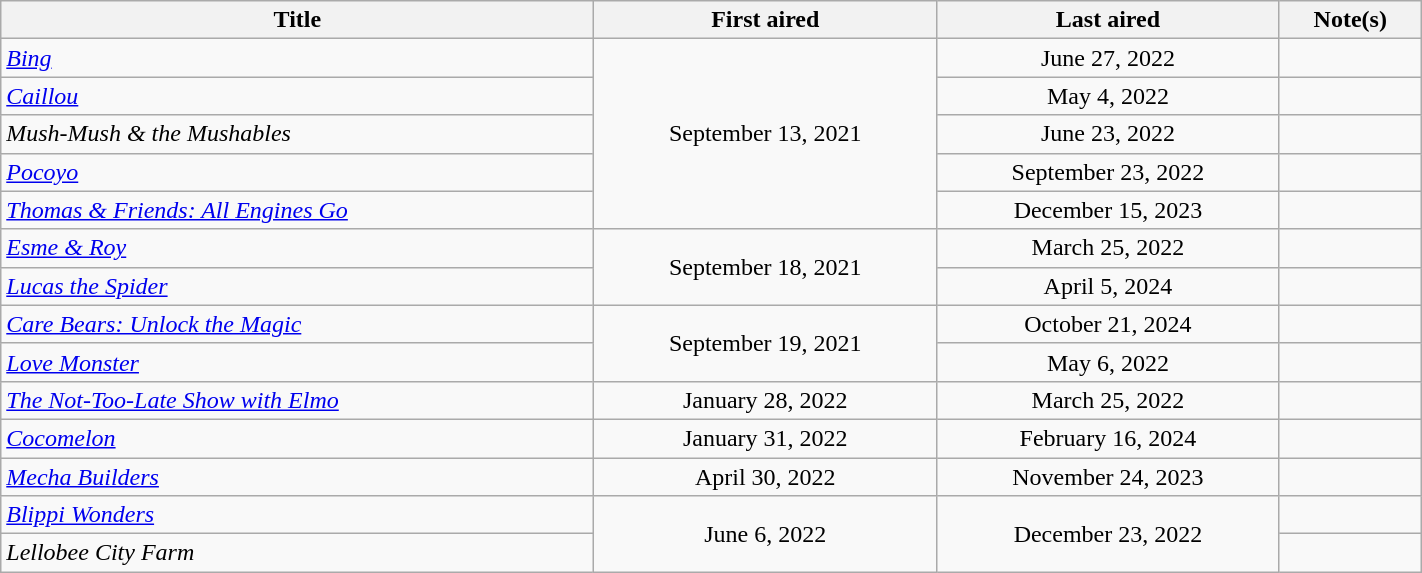<table class="wikitable plainrowheaders sortable" style="width:75%;text-align:center;">
<tr>
<th>Title</th>
<th>First aired</th>
<th>Last aired</th>
<th class="unsortable">Note(s)</th>
</tr>
<tr>
<td scope="row" style="text-align:left;"><a href='#'><em>Bing</em></a></td>
<td rowspan="5">September 13, 2021</td>
<td>June 27, 2022</td>
<td></td>
</tr>
<tr>
<td scope="row" style="text-align:left;"><em><a href='#'>Caillou</a></em></td>
<td>May 4, 2022</td>
<td></td>
</tr>
<tr>
<td scope="row" style="text-align:left;"><em>Mush-Mush & the Mushables</em></td>
<td>June 23, 2022</td>
<td></td>
</tr>
<tr>
<td scope="row" style="text-align:left;"><em><a href='#'>Pocoyo</a></em></td>
<td>September 23, 2022</td>
<td></td>
</tr>
<tr>
<td scope="row" style="text-align:left;"><em><a href='#'>Thomas & Friends: All Engines Go</a></em></td>
<td>December 15, 2023</td>
<td></td>
</tr>
<tr>
<td scope="row" style="text-align:left;"><em><a href='#'>Esme & Roy</a></em></td>
<td rowspan="2">September 18, 2021</td>
<td>March 25, 2022</td>
<td></td>
</tr>
<tr>
<td scope="row" style="text-align:left;"><em><a href='#'>Lucas the Spider</a></em></td>
<td>April 5, 2024</td>
<td></td>
</tr>
<tr>
<td scope="row" style="text-align:left;"><em><a href='#'>Care Bears: Unlock the Magic</a></em></td>
<td rowspan="2">September 19, 2021</td>
<td>October 21, 2024</td>
<td></td>
</tr>
<tr>
<td scope="row" style="text-align:left;"><em><a href='#'>Love Monster</a></em></td>
<td>May 6, 2022</td>
<td></td>
</tr>
<tr>
<td scope="row" style="text-align:left;"><em><a href='#'>The Not-Too-Late Show with Elmo</a></em></td>
<td>January 28, 2022</td>
<td>March 25, 2022</td>
<td></td>
</tr>
<tr>
<td scope="row" style="text-align:left;"><em><a href='#'>Cocomelon</a></em></td>
<td>January 31, 2022</td>
<td>February 16, 2024</td>
<td></td>
</tr>
<tr>
<td scope="row" style="text-align:left;"><em><a href='#'>Mecha Builders</a></em></td>
<td>April 30, 2022</td>
<td>November 24, 2023</td>
<td></td>
</tr>
<tr>
<td scope="row" style="text-align:left;"><em><a href='#'>Blippi Wonders</a></em></td>
<td rowspan="2">June 6, 2022</td>
<td rowspan="2">December 23, 2022</td>
<td></td>
</tr>
<tr>
<td scope="row" style="text-align:left;"><em>Lellobee City Farm</em></td>
<td></td>
</tr>
</table>
